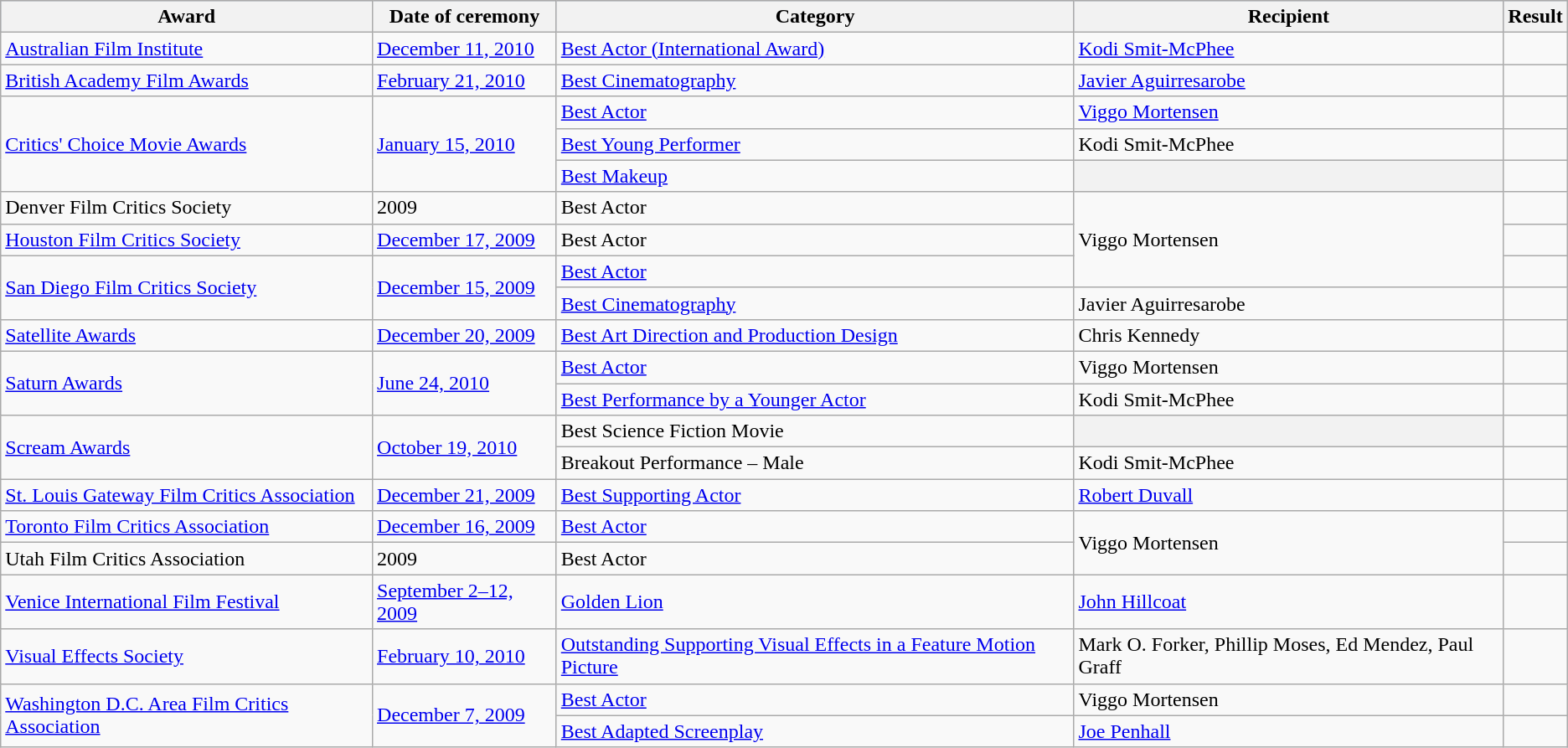<table class="wikitable">
<tr style="background:#b0c4de; text-align:center;">
<th>Award</th>
<th>Date of ceremony</th>
<th>Category</th>
<th>Recipient</th>
<th>Result</th>
</tr>
<tr>
<td><a href='#'>Australian Film Institute</a></td>
<td><a href='#'>December 11, 2010</a></td>
<td><a href='#'>Best Actor (International Award)</a></td>
<td><a href='#'>Kodi Smit-McPhee</a></td>
<td></td>
</tr>
<tr>
<td><a href='#'>British Academy Film Awards</a></td>
<td><a href='#'>February 21, 2010</a></td>
<td><a href='#'>Best Cinematography</a></td>
<td><a href='#'>Javier Aguirresarobe</a></td>
<td></td>
</tr>
<tr>
<td rowspan="3"><a href='#'>Critics' Choice Movie Awards</a></td>
<td rowspan="3"><a href='#'>January 15, 2010</a></td>
<td><a href='#'>Best Actor</a></td>
<td><a href='#'>Viggo Mortensen</a></td>
<td></td>
</tr>
<tr>
<td><a href='#'>Best Young Performer</a></td>
<td>Kodi Smit-McPhee</td>
<td></td>
</tr>
<tr>
<td><a href='#'>Best Makeup</a></td>
<th></th>
<td></td>
</tr>
<tr>
<td>Denver Film Critics Society</td>
<td>2009</td>
<td>Best Actor</td>
<td rowspan="3">Viggo Mortensen</td>
<td></td>
</tr>
<tr>
<td><a href='#'>Houston Film Critics Society</a></td>
<td><a href='#'>December 17, 2009</a></td>
<td>Best Actor</td>
<td></td>
</tr>
<tr>
<td rowspan="2"><a href='#'>San Diego Film Critics Society</a></td>
<td rowspan="2"><a href='#'>December 15, 2009</a></td>
<td><a href='#'>Best Actor</a></td>
<td></td>
</tr>
<tr>
<td><a href='#'>Best Cinematography</a></td>
<td>Javier Aguirresarobe</td>
<td></td>
</tr>
<tr>
<td><a href='#'>Satellite Awards</a></td>
<td><a href='#'>December 20, 2009</a></td>
<td><a href='#'>Best Art Direction and Production Design</a></td>
<td>Chris Kennedy</td>
<td></td>
</tr>
<tr>
<td rowspan="2"><a href='#'>Saturn Awards</a></td>
<td rowspan="2"><a href='#'>June 24, 2010</a></td>
<td><a href='#'>Best Actor</a></td>
<td>Viggo Mortensen</td>
<td></td>
</tr>
<tr>
<td><a href='#'>Best Performance by a Younger Actor</a></td>
<td>Kodi Smit-McPhee</td>
<td></td>
</tr>
<tr>
<td rowspan="2"><a href='#'>Scream Awards</a></td>
<td rowspan="2"><a href='#'>October 19, 2010</a></td>
<td>Best Science Fiction Movie</td>
<th></th>
<td></td>
</tr>
<tr>
<td>Breakout Performance – Male</td>
<td>Kodi Smit-McPhee</td>
<td></td>
</tr>
<tr>
<td><a href='#'>St. Louis Gateway Film Critics Association</a></td>
<td><a href='#'>December 21, 2009</a></td>
<td><a href='#'>Best Supporting Actor</a></td>
<td><a href='#'>Robert Duvall</a></td>
<td></td>
</tr>
<tr>
<td><a href='#'>Toronto Film Critics Association</a></td>
<td><a href='#'>December 16, 2009</a></td>
<td><a href='#'>Best Actor</a></td>
<td rowspan="2">Viggo Mortensen</td>
<td></td>
</tr>
<tr>
<td>Utah Film Critics Association</td>
<td>2009</td>
<td>Best Actor</td>
<td></td>
</tr>
<tr>
<td><a href='#'>Venice International Film Festival</a></td>
<td><a href='#'>September 2–12, 2009</a></td>
<td><a href='#'>Golden Lion</a></td>
<td><a href='#'>John Hillcoat</a></td>
<td></td>
</tr>
<tr>
<td><a href='#'>Visual Effects Society</a></td>
<td><a href='#'>February 10, 2010</a></td>
<td><a href='#'>Outstanding Supporting Visual Effects in a Feature Motion Picture</a></td>
<td>Mark O. Forker, Phillip Moses, Ed Mendez, Paul Graff</td>
<td></td>
</tr>
<tr>
<td rowspan="2"><a href='#'>Washington D.C. Area Film Critics Association</a></td>
<td rowspan="2"><a href='#'>December 7, 2009</a></td>
<td><a href='#'>Best Actor</a></td>
<td>Viggo Mortensen</td>
<td></td>
</tr>
<tr>
<td><a href='#'>Best Adapted Screenplay</a></td>
<td><a href='#'>Joe Penhall</a></td>
<td></td>
</tr>
</table>
